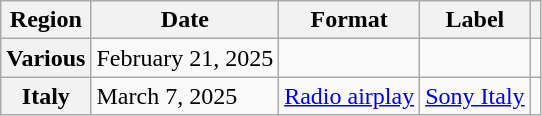<table class="wikitable plainrowheaders">
<tr>
<th scope="col">Region</th>
<th scope="col">Date</th>
<th scope="col">Format</th>
<th scope="col">Label</th>
<th scope="col"></th>
</tr>
<tr>
<th scope="row">Various</th>
<td>February 21, 2025</td>
<td></td>
<td></td>
<td align="center"></td>
</tr>
<tr>
<th scope="row">Italy</th>
<td>March 7, 2025</td>
<td><a href='#'>Radio airplay</a></td>
<td><a href='#'>Sony Italy</a></td>
<td align="center"></td>
</tr>
</table>
